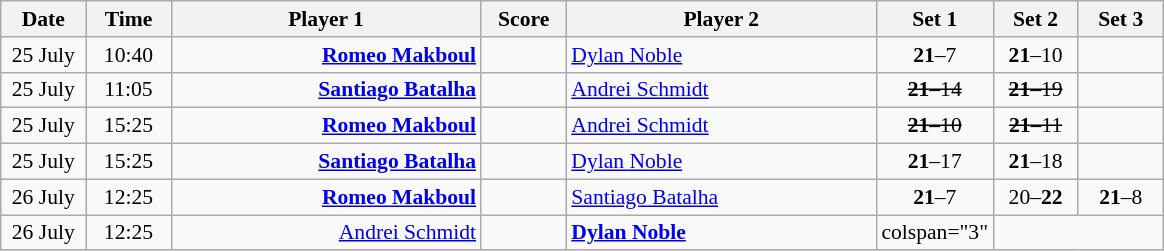<table class="wikitable" style="font-size:90%; text-align:center">
<tr>
<th width="50">Date</th>
<th width="50">Time</th>
<th width="200">Player 1</th>
<th width="50">Score</th>
<th width="200">Player 2</th>
<th width="50">Set 1</th>
<th width="50">Set 2</th>
<th width="50">Set 3</th>
</tr>
<tr>
<td>25 July</td>
<td>10:40</td>
<td align="right"><strong><a href='#'>Romeo Makboul</a> </strong></td>
<td></td>
<td align="left"> <a href='#'>Dylan Noble</a></td>
<td><strong>21</strong>–7</td>
<td><strong>21</strong>–10</td>
<td></td>
</tr>
<tr>
<td>25 July</td>
<td>11:05</td>
<td align="right"><strong><a href='#'>Santiago Batalha</a> </strong></td>
<td></td>
<td align="left"> <a href='#'>Andrei Schmidt</a></td>
<td><s><strong>21</strong>–14</s></td>
<td><s><strong>21</strong>–19</s></td>
<td></td>
</tr>
<tr>
<td>25 July</td>
<td>15:25</td>
<td align="right"><strong><a href='#'>Romeo Makboul</a> </strong></td>
<td></td>
<td align="left"> <a href='#'>Andrei Schmidt</a></td>
<td><s><strong>21</strong>–10</s></td>
<td><s><strong>21</strong>–11</s></td>
<td></td>
</tr>
<tr>
<td>25 July</td>
<td>15:25</td>
<td align="right"><strong><a href='#'>Santiago Batalha</a> </strong></td>
<td></td>
<td align="left"> <a href='#'>Dylan Noble</a></td>
<td><strong>21</strong>–17</td>
<td><strong>21</strong>–18</td>
<td></td>
</tr>
<tr>
<td>26 July</td>
<td>12:25</td>
<td align="right"><strong><a href='#'>Romeo Makboul</a> </strong></td>
<td></td>
<td align="left"> <a href='#'>Santiago Batalha</a></td>
<td><strong>21</strong>–7</td>
<td>20–<strong>22</strong></td>
<td><strong>21</strong>–8</td>
</tr>
<tr>
<td>26 July</td>
<td>12:25</td>
<td align="right"><a href='#'>Andrei Schmidt</a> </td>
<td></td>
<td align="left"><strong> <a href='#'>Dylan Noble</a></strong></td>
<td>colspan="3" </td>
</tr>
</table>
